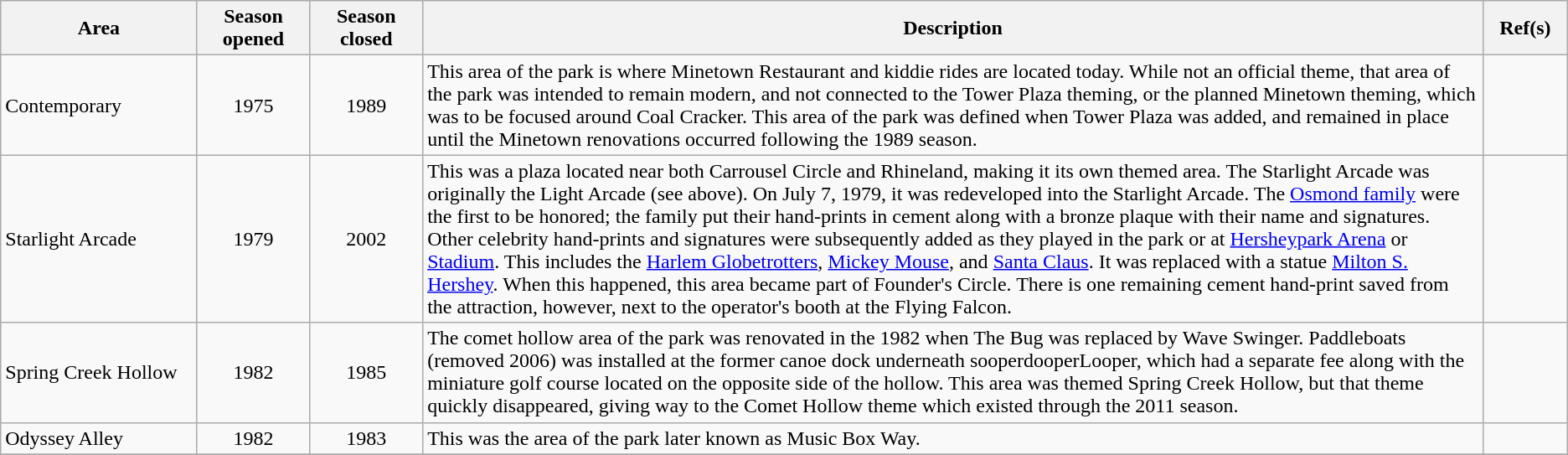<table class="wikitable" border="1">
<tr>
<th width=10%>Area</th>
<th width=5.75%>Season opened</th>
<th width=5.75%>Season closed</th>
<th width=54%>Description</th>
<th width=4.3%>Ref(s)</th>
</tr>
<tr>
<td>Contemporary</td>
<td align=center>1975</td>
<td align=center>1989</td>
<td>This area of the park is where Minetown Restaurant and kiddie rides are located today. While not an official theme, that area of the park was intended to remain modern, and not connected to the Tower Plaza theming, or the planned Minetown theming, which was to be focused around Coal Cracker. This area of the park was defined when Tower Plaza was added, and remained in place until the Minetown renovations occurred following the 1989 season.</td>
<td></td>
</tr>
<tr>
<td>Starlight Arcade</td>
<td align=center>1979</td>
<td align=center>2002</td>
<td>This was a plaza located near both Carrousel Circle and Rhineland, making it its own themed area. The Starlight Arcade was originally the Light Arcade (see above). On July 7, 1979, it was redeveloped into the Starlight Arcade. The <a href='#'>Osmond family</a> were the first to be honored; the family put their hand-prints in cement along with a bronze plaque with their name and signatures. Other celebrity hand-prints and signatures were subsequently added as they played in the park or at <a href='#'>Hersheypark Arena</a> or <a href='#'>Stadium</a>. This includes the <a href='#'>Harlem Globetrotters</a>, <a href='#'>Mickey Mouse</a>, and <a href='#'>Santa Claus</a>. It was replaced with a statue <a href='#'>Milton S. Hershey</a>. When this happened, this area became part of Founder's Circle. There is one remaining cement hand-print saved from the attraction, however, next to the operator's booth at the Flying Falcon.</td>
<td></td>
</tr>
<tr>
<td>Spring Creek Hollow</td>
<td align=center>1982</td>
<td align=center>1985</td>
<td>The comet hollow area of the park was renovated in the 1982 when The Bug was replaced by Wave Swinger. Paddleboats (removed 2006) was installed at the former canoe dock underneath sooperdooperLooper, which had a separate fee along with the miniature golf course located on the opposite side of the hollow. This area was themed Spring Creek Hollow, but that theme quickly disappeared, giving way to the Comet Hollow theme which existed through the 2011 season.</td>
<td></td>
</tr>
<tr>
<td>Odyssey Alley</td>
<td align=center>1982</td>
<td align=center>1983</td>
<td>This was the area of the park later known as Music Box Way.</td>
<td></td>
</tr>
<tr>
</tr>
</table>
